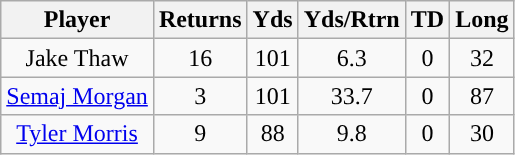<table class="wikitable sortable sortable" style="text-align: center">
<tr align=center>
<th>Player</th>
<th>Returns</th>
<th>Yds</th>
<th>Yds/Rtrn</th>
<th>TD</th>
<th>Long</th>
</tr>
<tr>
<td>Jake Thaw</td>
<td>16</td>
<td>101</td>
<td>6.3</td>
<td>0</td>
<td>32</td>
</tr>
<tr>
<td><a href='#'>Semaj Morgan</a></td>
<td>3</td>
<td>101</td>
<td>33.7</td>
<td>0</td>
<td>87</td>
</tr>
<tr>
<td><a href='#'>Tyler Morris</a></td>
<td>9</td>
<td>88</td>
<td>9.8</td>
<td>0</td>
<td>30</td>
</tr>
</table>
